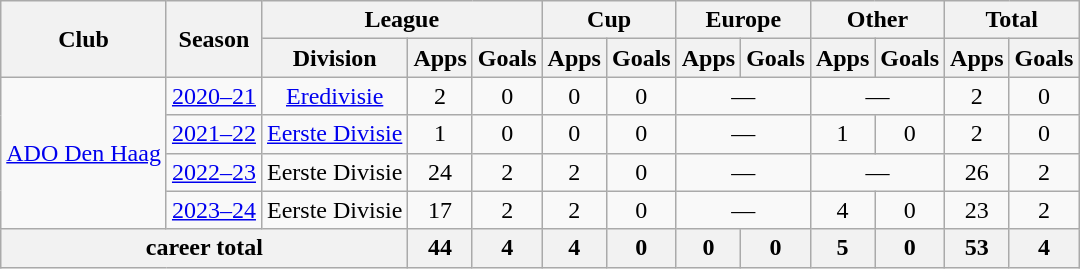<table class="wikitable" style="text-align:center">
<tr>
<th rowspan="2">Club</th>
<th rowspan="2">Season</th>
<th colspan="3">League</th>
<th colspan="2">Cup</th>
<th colspan="2">Europe</th>
<th colspan="2">Other</th>
<th colspan="2">Total</th>
</tr>
<tr>
<th>Division</th>
<th>Apps</th>
<th>Goals</th>
<th>Apps</th>
<th>Goals</th>
<th>Apps</th>
<th>Goals</th>
<th>Apps</th>
<th>Goals</th>
<th>Apps</th>
<th>Goals</th>
</tr>
<tr>
<td rowspan="4"><a href='#'>ADO Den Haag</a></td>
<td><a href='#'>2020–21</a></td>
<td><a href='#'>Eredivisie</a></td>
<td>2</td>
<td>0</td>
<td>0</td>
<td>0</td>
<td colspan="2">—</td>
<td colspan="2">—</td>
<td>2</td>
<td>0</td>
</tr>
<tr>
<td><a href='#'>2021–22</a></td>
<td><a href='#'>Eerste Divisie</a></td>
<td>1</td>
<td>0</td>
<td>0</td>
<td>0</td>
<td colspan="2">—</td>
<td>1</td>
<td>0</td>
<td>2</td>
<td>0</td>
</tr>
<tr>
<td><a href='#'>2022–23</a></td>
<td>Eerste Divisie</td>
<td>24</td>
<td>2</td>
<td>2</td>
<td>0</td>
<td colspan="2">—</td>
<td colspan="2">—</td>
<td>26</td>
<td>2</td>
</tr>
<tr>
<td><a href='#'>2023–24</a></td>
<td>Eerste Divisie</td>
<td>17</td>
<td>2</td>
<td>2</td>
<td>0</td>
<td colspan="2">—</td>
<td>4</td>
<td>0</td>
<td>23</td>
<td>2</td>
</tr>
<tr>
<th colspan="3">career total</th>
<th>44</th>
<th>4</th>
<th>4</th>
<th>0</th>
<th>0</th>
<th>0</th>
<th>5</th>
<th>0</th>
<th>53</th>
<th>4</th>
</tr>
</table>
